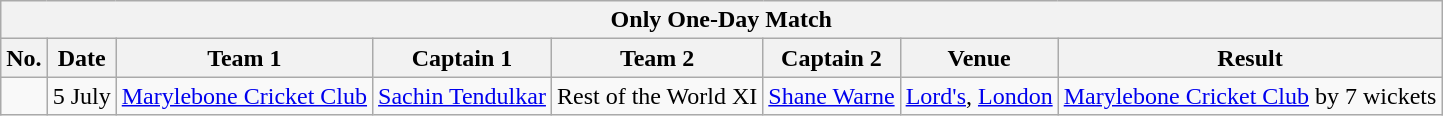<table class="wikitable">
<tr>
<th colspan="8">Only One-Day Match</th>
</tr>
<tr>
<th>No.</th>
<th>Date</th>
<th>Team 1</th>
<th>Captain 1</th>
<th>Team 2</th>
<th>Captain 2</th>
<th>Venue</th>
<th>Result</th>
</tr>
<tr>
<td></td>
<td>5 July</td>
<td><a href='#'>Marylebone Cricket Club</a></td>
<td><a href='#'>Sachin Tendulkar</a></td>
<td>Rest of the World XI</td>
<td><a href='#'>Shane Warne</a></td>
<td><a href='#'>Lord's</a>, <a href='#'>London</a></td>
<td><a href='#'>Marylebone Cricket Club</a> by 7 wickets</td>
</tr>
</table>
